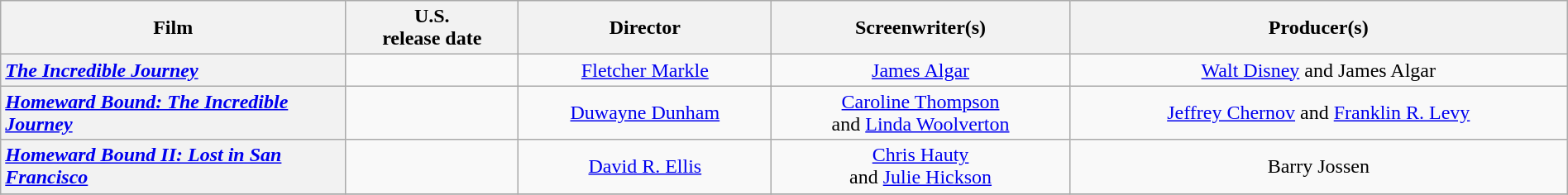<table class="wikitable plainrowheaders" style="text-align:center" width=100%>
<tr>
<th scope="col" style="width:22%;">Film</th>
<th scope="col">U.S. <br>release date</th>
<th scope="col">Director</th>
<th scope="col">Screenwriter(s)</th>
<th scope="col">Producer(s)</th>
</tr>
<tr>
<th scope="row" style="text-align:left"><em><a href='#'>The Incredible Journey</a></em></th>
<td style="text-align:center"></td>
<td><a href='#'>Fletcher Markle</a></td>
<td><a href='#'>James Algar</a></td>
<td><a href='#'>Walt Disney</a> and James Algar</td>
</tr>
<tr>
<th scope="row" style="text-align:left"><em><a href='#'>Homeward Bound: The Incredible Journey</a></em></th>
<td style="text-align:center"></td>
<td><a href='#'>Duwayne Dunham</a></td>
<td><a href='#'>Caroline Thompson</a> <br>and <a href='#'>Linda Woolverton</a></td>
<td><a href='#'>Jeffrey Chernov</a> and <a href='#'>Franklin R. Levy</a></td>
</tr>
<tr>
<th scope="row" style="text-align:left"><em><a href='#'>Homeward Bound II: Lost in San Francisco</a></em></th>
<td style="text-align:center"></td>
<td><a href='#'>David R. Ellis</a></td>
<td><a href='#'>Chris Hauty</a> <br>and <a href='#'>Julie Hickson</a></td>
<td>Barry Jossen</td>
</tr>
<tr>
</tr>
</table>
